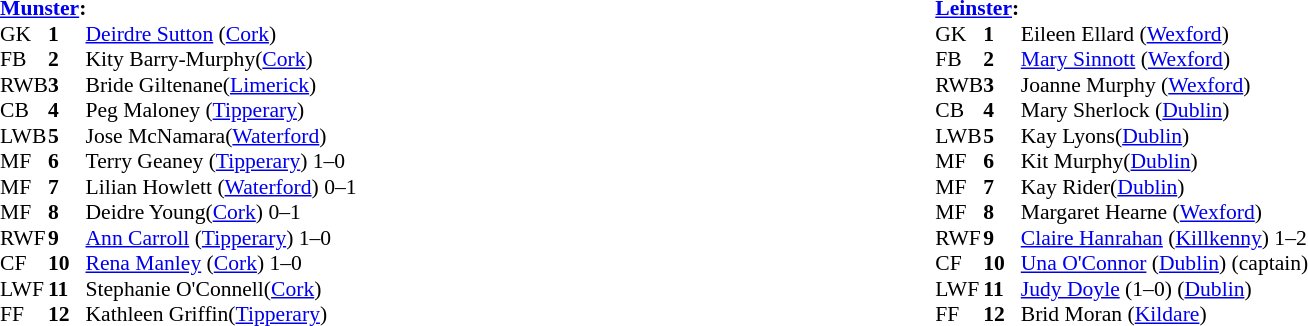<table width="100%">
<tr>
<td valign="top"></td>
<td valign="top" width="50%"><br><table style="font-size: 90%" cellspacing="0" cellpadding="0" align=center>
<tr>
<td colspan="4"><strong><a href='#'>Munster</a>:</strong></td>
</tr>
<tr>
<th width="25"></th>
<th width="25"></th>
</tr>
<tr>
<td>GK</td>
<td><strong>1</strong></td>
<td><a href='#'>Deirdre Sutton</a> (<a href='#'>Cork</a>)</td>
</tr>
<tr>
<td>FB</td>
<td><strong>2</strong></td>
<td>Kity Barry-Murphy(<a href='#'>Cork</a>)</td>
</tr>
<tr>
<td>RWB</td>
<td><strong>3</strong></td>
<td>Bride Giltenane(<a href='#'>Limerick</a>)</td>
</tr>
<tr>
<td>CB</td>
<td><strong>4</strong></td>
<td>Peg Maloney (<a href='#'>Tipperary</a>)</td>
</tr>
<tr>
<td>LWB</td>
<td><strong>5</strong></td>
<td>Jose McNamara(<a href='#'>Waterford</a>)</td>
</tr>
<tr>
<td>MF</td>
<td><strong>6</strong></td>
<td>Terry Geaney (<a href='#'>Tipperary</a>) 1–0</td>
</tr>
<tr>
<td>MF</td>
<td><strong>7</strong></td>
<td>Lilian Howlett (<a href='#'>Waterford</a>) 0–1</td>
</tr>
<tr>
<td>MF</td>
<td><strong>8</strong></td>
<td>Deidre Young(<a href='#'>Cork</a>) 0–1</td>
</tr>
<tr>
<td>RWF</td>
<td><strong>9</strong></td>
<td><a href='#'>Ann Carroll</a> (<a href='#'>Tipperary</a>) 1–0</td>
</tr>
<tr>
<td>CF</td>
<td><strong>10</strong></td>
<td><a href='#'>Rena Manley</a> (<a href='#'>Cork</a>) 1–0</td>
</tr>
<tr>
<td>LWF</td>
<td><strong>11</strong></td>
<td>Stephanie O'Connell(<a href='#'>Cork</a>)</td>
</tr>
<tr>
<td>FF</td>
<td><strong>12</strong></td>
<td>Kathleen Griffin(<a href='#'>Tipperary</a>)</td>
</tr>
<tr>
</tr>
</table>
</td>
<td valign="top" width="50%"><br><table style="font-size: 90%" cellspacing="0" cellpadding="0" align=center>
<tr>
<td colspan="4"><strong><a href='#'>Leinster</a>:</strong></td>
</tr>
<tr>
<th width="25"></th>
<th width="25"></th>
</tr>
<tr>
<td>GK</td>
<td><strong>1</strong></td>
<td>Eileen Ellard (<a href='#'>Wexford</a>)</td>
</tr>
<tr>
<td>FB</td>
<td><strong>2</strong></td>
<td><a href='#'>Mary Sinnott</a> (<a href='#'>Wexford</a>)</td>
</tr>
<tr>
<td>RWB</td>
<td><strong>3</strong></td>
<td>Joanne Murphy (<a href='#'>Wexford</a>)</td>
</tr>
<tr>
<td>CB</td>
<td><strong>4</strong></td>
<td>Mary Sherlock (<a href='#'>Dublin</a>)</td>
</tr>
<tr>
<td>LWB</td>
<td><strong>5</strong></td>
<td>Kay Lyons(<a href='#'>Dublin</a>)</td>
</tr>
<tr>
<td>MF</td>
<td><strong>6</strong></td>
<td>Kit Murphy(<a href='#'>Dublin</a>)</td>
</tr>
<tr>
<td>MF</td>
<td><strong>7</strong></td>
<td>Kay Rider(<a href='#'>Dublin</a>)</td>
</tr>
<tr>
<td>MF</td>
<td><strong>8</strong></td>
<td>Margaret Hearne (<a href='#'>Wexford</a>)</td>
</tr>
<tr>
<td>RWF</td>
<td><strong>9</strong></td>
<td><a href='#'>Claire Hanrahan</a> (<a href='#'>Killkenny</a>) 1–2</td>
</tr>
<tr>
<td>CF</td>
<td><strong>10</strong></td>
<td><a href='#'>Una O'Connor</a> (<a href='#'>Dublin</a>) (captain)</td>
</tr>
<tr>
<td>LWF</td>
<td><strong>11</strong></td>
<td><a href='#'>Judy Doyle</a> (1–0) (<a href='#'>Dublin</a>)</td>
</tr>
<tr>
<td>FF</td>
<td><strong>12</strong></td>
<td>Brid Moran (<a href='#'>Kildare</a>)</td>
</tr>
<tr>
</tr>
</table>
</td>
</tr>
</table>
